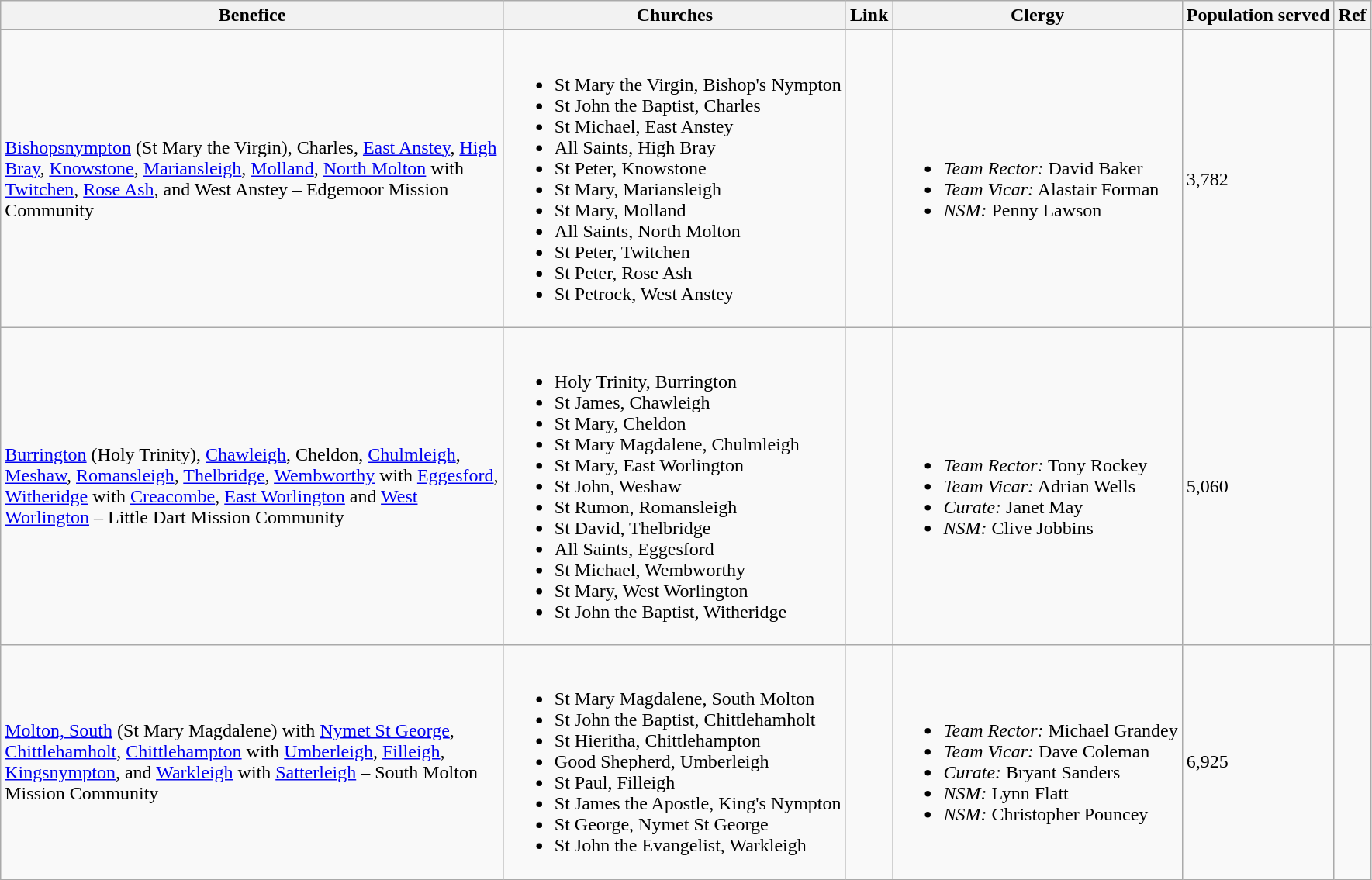<table class="wikitable">
<tr>
<th width="425">Benefice</th>
<th>Churches</th>
<th>Link</th>
<th>Clergy</th>
<th>Population served</th>
<th>Ref</th>
</tr>
<tr>
<td><a href='#'>Bishopsnympton</a> (St Mary the Virgin), Charles, <a href='#'>East Anstey</a>, <a href='#'>High Bray</a>, <a href='#'>Knowstone</a>, <a href='#'>Mariansleigh</a>, <a href='#'>Molland</a>, <a href='#'>North Molton</a> with <a href='#'>Twitchen</a>, <a href='#'>Rose Ash</a>, and West Anstey – Edgemoor Mission Community</td>
<td><br><ul><li>St Mary the Virgin, Bishop's Nympton</li><li>St John the Baptist, Charles</li><li>St Michael, East Anstey</li><li>All Saints, High Bray</li><li>St Peter, Knowstone</li><li>St Mary, Mariansleigh</li><li>St Mary, Molland</li><li>All Saints, North Molton</li><li>St Peter, Twitchen</li><li>St Peter, Rose Ash</li><li>St Petrock, West Anstey</li></ul></td>
<td></td>
<td><br><ul><li><em>Team Rector:</em> David Baker</li><li><em>Team Vicar:</em> Alastair Forman</li><li><em>NSM:</em> Penny Lawson</li></ul></td>
<td>3,782</td>
<td></td>
</tr>
<tr>
<td><a href='#'>Burrington</a> (Holy Trinity), <a href='#'>Chawleigh</a>, Cheldon, <a href='#'>Chulmleigh</a>, <a href='#'>Meshaw</a>, <a href='#'>Romansleigh</a>, <a href='#'>Thelbridge</a>, <a href='#'>Wembworthy</a> with <a href='#'>Eggesford</a>, <a href='#'>Witheridge</a> with <a href='#'>Creacombe</a>, <a href='#'>East Worlington</a> and <a href='#'>West Worlington</a> – Little Dart Mission Community</td>
<td><br><ul><li>Holy Trinity, Burrington</li><li>St James, Chawleigh</li><li>St Mary, Cheldon</li><li>St Mary Magdalene, Chulmleigh</li><li>St Mary, East Worlington</li><li>St John, Weshaw</li><li>St Rumon, Romansleigh</li><li>St David, Thelbridge</li><li>All Saints, Eggesford</li><li>St Michael, Wembworthy</li><li>St Mary, West Worlington</li><li>St John the Baptist, Witheridge</li></ul></td>
<td></td>
<td><br><ul><li><em>Team Rector:</em> Tony Rockey</li><li><em>Team Vicar:</em> Adrian Wells</li><li><em>Curate:</em> Janet May</li><li><em>NSM:</em> Clive Jobbins</li></ul></td>
<td>5,060</td>
<td></td>
</tr>
<tr>
<td><a href='#'>Molton, South</a> (St Mary Magdalene) with <a href='#'>Nymet St George</a>, <a href='#'>Chittlehamholt</a>, <a href='#'>Chittlehampton</a> with <a href='#'>Umberleigh</a>, <a href='#'>Filleigh</a>, <a href='#'>Kingsnympton</a>, and <a href='#'>Warkleigh</a> with <a href='#'>Satterleigh</a> – South Molton Mission Community</td>
<td><br><ul><li>St Mary Magdalene, South Molton </li><li>St John the Baptist, Chittlehamholt</li><li>St Hieritha, Chittlehampton</li><li>Good Shepherd, Umberleigh</li><li>St Paul, Filleigh</li><li>St James the Apostle, King's Nympton</li><li>St George, Nymet St George</li><li>St John the Evangelist, Warkleigh</li></ul></td>
<td></td>
<td><br><ul><li><em>Team Rector:</em> Michael Grandey</li><li><em>Team Vicar:</em> Dave Coleman</li><li><em>Curate:</em> Bryant Sanders</li><li><em>NSM:</em> Lynn Flatt</li><li><em>NSM:</em> Christopher Pouncey</li></ul></td>
<td>6,925</td>
<td></td>
</tr>
</table>
